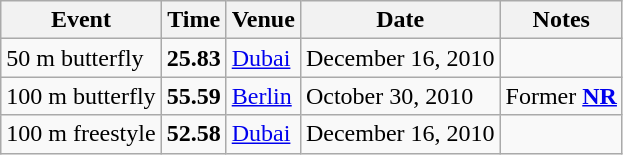<table class="wikitable">
<tr>
<th>Event</th>
<th>Time</th>
<th>Venue</th>
<th>Date</th>
<th>Notes</th>
</tr>
<tr>
<td>50 m butterfly</td>
<td><strong>25.83</strong></td>
<td><a href='#'>Dubai</a></td>
<td>December 16, 2010</td>
<td></td>
</tr>
<tr>
<td>100 m butterfly</td>
<td><strong>55.59</strong></td>
<td><a href='#'>Berlin</a></td>
<td>October 30, 2010</td>
<td>Former <strong><a href='#'>NR</a></strong></td>
</tr>
<tr>
<td>100 m freestyle</td>
<td><strong>52.58</strong></td>
<td><a href='#'>Dubai</a></td>
<td>December 16, 2010</td>
<td></td>
</tr>
</table>
